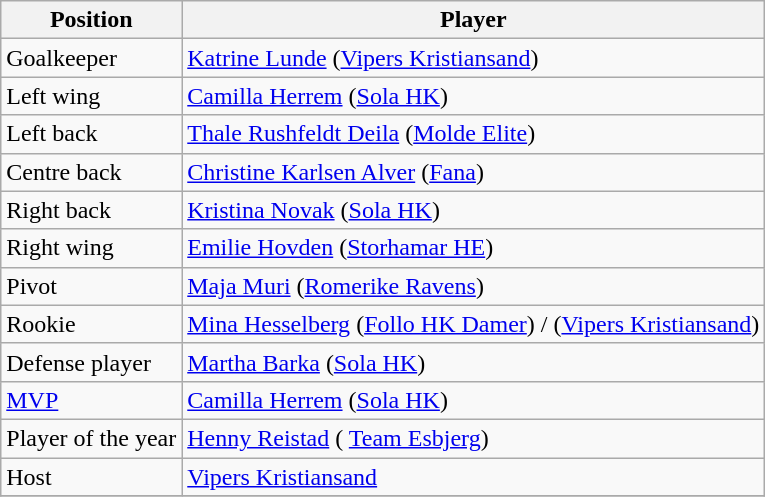<table class="wikitable">
<tr>
<th>Position</th>
<th>Player</th>
</tr>
<tr>
<td>Goalkeeper</td>
<td> <a href='#'>Katrine Lunde</a> (<a href='#'>Vipers Kristiansand</a>)</td>
</tr>
<tr>
<td>Left wing</td>
<td> <a href='#'>Camilla Herrem</a> (<a href='#'>Sola HK</a>)</td>
</tr>
<tr>
<td>Left back</td>
<td> <a href='#'>Thale Rushfeldt Deila</a> (<a href='#'>Molde Elite</a>)</td>
</tr>
<tr>
<td>Centre back</td>
<td> <a href='#'>Christine Karlsen Alver</a> (<a href='#'>Fana</a>)</td>
</tr>
<tr>
<td>Right back</td>
<td> <a href='#'>Kristina Novak</a> (<a href='#'>Sola HK</a>)</td>
</tr>
<tr>
<td>Right wing</td>
<td> <a href='#'>Emilie Hovden</a> (<a href='#'>Storhamar HE</a>)</td>
</tr>
<tr>
<td>Pivot</td>
<td> <a href='#'>Maja Muri</a> (<a href='#'>Romerike Ravens</a>)</td>
</tr>
<tr>
<td>Rookie</td>
<td> <a href='#'>Mina Hesselberg</a> (<a href='#'>Follo HK Damer</a>) / (<a href='#'>Vipers Kristiansand</a>)</td>
</tr>
<tr>
<td>Defense player</td>
<td> <a href='#'>Martha Barka</a> (<a href='#'>Sola HK</a>)</td>
</tr>
<tr>
<td><a href='#'>MVP</a></td>
<td> <a href='#'>Camilla Herrem</a> (<a href='#'>Sola HK</a>)</td>
</tr>
<tr>
<td>Player of the year</td>
<td> <a href='#'>Henny Reistad</a> ( <a href='#'>Team Esbjerg</a>)</td>
</tr>
<tr>
<td>Host</td>
<td>  <a href='#'>Vipers Kristiansand</a></td>
</tr>
<tr>
</tr>
</table>
